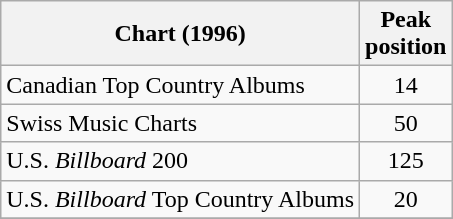<table class="wikitable">
<tr>
<th>Chart (1996)</th>
<th>Peak<br>position</th>
</tr>
<tr>
<td>Canadian Top Country Albums</td>
<td align="center">14</td>
</tr>
<tr>
<td>Swiss Music Charts</td>
<td align="center">50</td>
</tr>
<tr>
<td>U.S. <em>Billboard</em> 200</td>
<td align="center">125</td>
</tr>
<tr>
<td>U.S. <em>Billboard</em> Top Country Albums</td>
<td align="center">20</td>
</tr>
<tr>
</tr>
</table>
